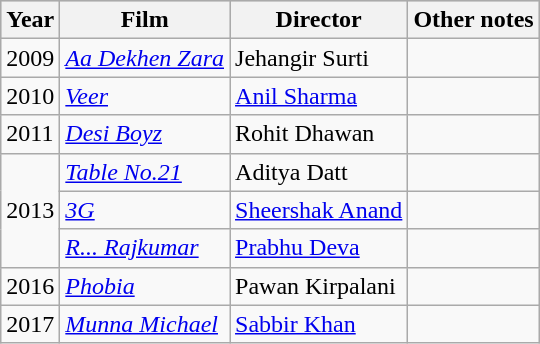<table class="wikitable">
<tr style="background:#ccc; text-align:center;">
<th>Year</th>
<th>Film</th>
<th>Director</th>
<th>Other notes</th>
</tr>
<tr>
<td>2009</td>
<td><em><a href='#'>Aa Dekhen Zara</a></em></td>
<td>Jehangir Surti</td>
<td></td>
</tr>
<tr>
<td>2010</td>
<td><em><a href='#'>Veer</a></em></td>
<td><a href='#'>Anil Sharma</a></td>
<td></td>
</tr>
<tr>
<td>2011</td>
<td><em><a href='#'>Desi Boyz</a></em></td>
<td>Rohit Dhawan</td>
<td></td>
</tr>
<tr>
<td rowspan="3">2013</td>
<td><em><a href='#'>Table No.21</a></em></td>
<td>Aditya Datt</td>
<td></td>
</tr>
<tr>
<td><em><a href='#'>3G</a></em></td>
<td><a href='#'>Sheershak Anand</a></td>
<td></td>
</tr>
<tr>
<td><em><a href='#'>R... Rajkumar</a></em></td>
<td><a href='#'>Prabhu Deva</a></td>
<td></td>
</tr>
<tr>
<td>2016</td>
<td><em><a href='#'>Phobia</a></em></td>
<td>Pawan Kirpalani</td>
<td></td>
</tr>
<tr>
<td>2017</td>
<td><em><a href='#'>Munna Michael</a></em></td>
<td><a href='#'>Sabbir Khan</a></td>
<td></td>
</tr>
</table>
